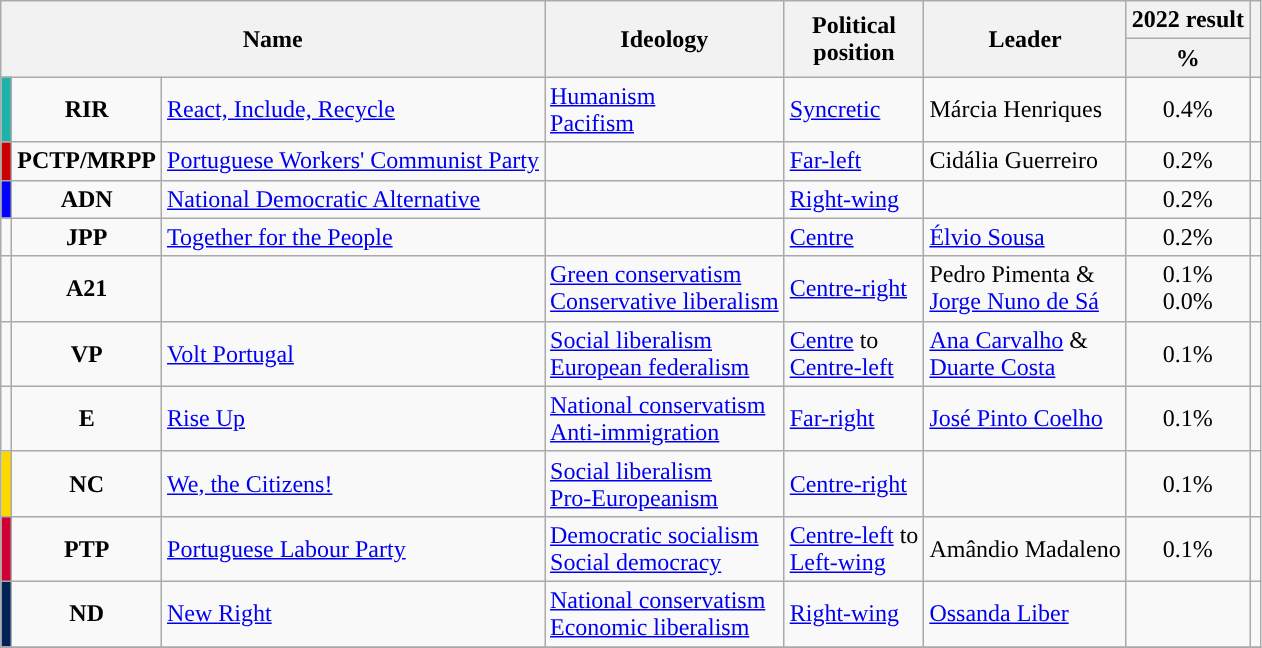<table class="wikitable">
<tr>
<th colspan="3" rowspan="2" style="width:275px;">Name</th>
<th rowspan="2">Ideology</th>
<th rowspan="2">Political<br>position</th>
<th rowspan="2">Leader</th>
<th>2022 result</th>
<th rowspan="2"></th>
</tr>
<tr>
<th>%</th>
</tr>
<tr>
<td style="background:LightSeaGreen;"></td>
<td style="text-align:center;"><strong>RIR</strong></td>
<td><a href='#'>React, Include, Recycle</a><br></td>
<td><a href='#'>Humanism</a><br><a href='#'>Pacifism</a></td>
<td><a href='#'>Syncretic</a></td>
<td>Márcia Henriques</td>
<td style="text-align:center;">0.4%</td>
<td></td>
</tr>
<tr>
<td style="background:#cc0000;"></td>
<td style="text-align:center;"><strong>PCTP/MRPP</strong></td>
<td><a href='#'>Portuguese Workers' Communist Party</a><br></td>
<td></td>
<td><a href='#'>Far-left</a></td>
<td>Cidália Guerreiro</td>
<td style="text-align:center;">0.2%</td>
<td></td>
</tr>
<tr>
<td style="background:blue;"></td>
<td style="text-align:center;"><strong>ADN</strong></td>
<td><a href='#'>National Democratic Alternative</a><br></td>
<td></td>
<td><a href='#'>Right-wing</a></td>
<td></td>
<td style="text-align:center;">0.2%</td>
<td></td>
</tr>
<tr>
<td style="color:inherit;background:"></td>
<td style="text-align:center;"><strong>JPP</strong></td>
<td><a href='#'>Together for the People</a><br></td>
<td></td>
<td><a href='#'>Centre</a></td>
<td><a href='#'>Élvio Sousa</a></td>
<td style="text-align:center;">0.2%</td>
<td></td>
</tr>
<tr>
<td style="color:inherit;background:"></td>
<td style="text-align:center;"><strong>A21</strong></td>
<td><br></td>
<td><a href='#'>Green conservatism</a><br><a href='#'>Conservative liberalism</a></td>
<td><a href='#'>Centre-right</a></td>
<td>Pedro Pimenta &<br><a href='#'>Jorge Nuno de Sá</a></td>
<td style="text-align:center;">0.1%<br>0.0%</td>
<td></td>
</tr>
<tr>
<td style="color:inherit;background:"></td>
<td style="text-align:center;"><strong>VP</strong></td>
<td><a href='#'>Volt Portugal</a><br></td>
<td><a href='#'>Social liberalism</a><br><a href='#'>European federalism</a></td>
<td><a href='#'>Centre</a> to<br><a href='#'>Centre-left</a></td>
<td><a href='#'>Ana Carvalho</a> &<br><a href='#'>Duarte Costa</a></td>
<td style="text-align:center;">0.1%</td>
<td></td>
</tr>
<tr>
<td style="color:inherit;background:"></td>
<td style="text-align:center;"><strong>E</strong></td>
<td><a href='#'>Rise Up</a><br></td>
<td><a href='#'>National conservatism</a><br><a href='#'>Anti-immigration</a></td>
<td><a href='#'>Far-right</a></td>
<td><a href='#'>José Pinto Coelho</a></td>
<td style="text-align:center;">0.1%</td>
<td></td>
</tr>
<tr>
<td style="background:gold;"></td>
<td style="text-align:center;"><strong>NC</strong></td>
<td><a href='#'>We, the Citizens!</a><br></td>
<td><a href='#'>Social liberalism</a><br><a href='#'>Pro-Europeanism</a></td>
<td><a href='#'>Centre-right</a></td>
<td></td>
<td style="text-align:center;">0.1%</td>
<td></td>
</tr>
<tr>
<td style="background:#CC0033;"></td>
<td style="text-align:center;"><strong>PTP</strong></td>
<td><a href='#'>Portuguese Labour Party</a><br></td>
<td><a href='#'>Democratic socialism</a><br><a href='#'>Social democracy</a></td>
<td><a href='#'>Centre-left</a> to<br><a href='#'>Left-wing</a></td>
<td>Amândio Madaleno</td>
<td style="text-align:center;">0.1%</td>
<td></td>
</tr>
<tr>
<td style="background:#012257;"></td>
<td style="text-align:center;"><strong>ND</strong></td>
<td><a href='#'>New Right</a><br></td>
<td><a href='#'>National conservatism</a><br><a href='#'>Economic liberalism</a></td>
<td><a href='#'>Right-wing</a></td>
<td><a href='#'>Ossanda Liber</a></td>
<td></td>
<td></td>
</tr>
<tr>
</tr>
</table>
